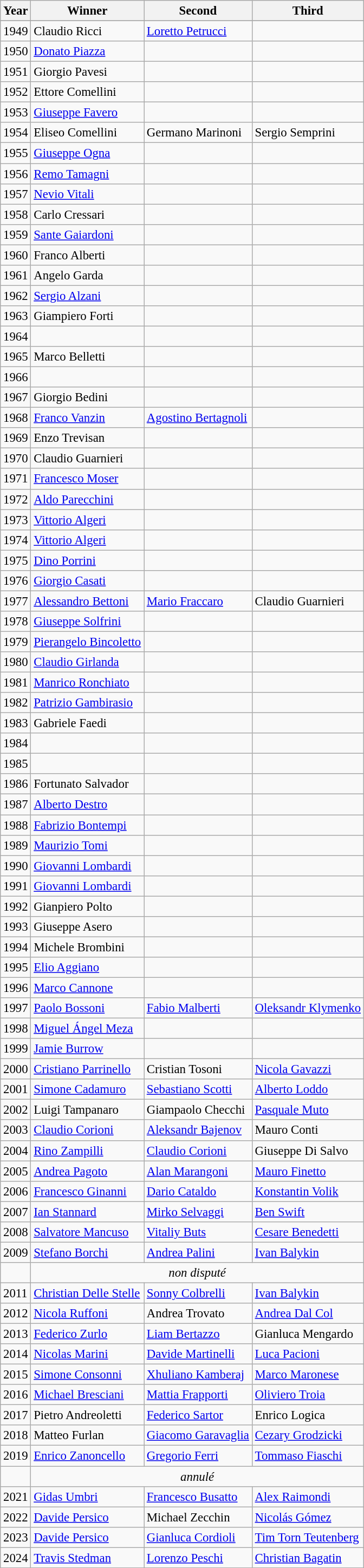<table class="wikitable sortable" style="font-size:95%">
<tr>
<th>Year</th>
<th>Winner</th>
<th>Second</th>
<th>Third</th>
</tr>
<tr>
</tr>
<tr>
<td>1949</td>
<td> Claudio Ricci</td>
<td> <a href='#'>Loretto Petrucci</a></td>
<td></td>
</tr>
<tr>
<td>1950</td>
<td> <a href='#'>Donato Piazza</a></td>
<td></td>
<td></td>
</tr>
<tr>
<td>1951</td>
<td> Giorgio Pavesi</td>
<td></td>
<td></td>
</tr>
<tr>
<td>1952</td>
<td> Ettore Comellini</td>
<td></td>
<td></td>
</tr>
<tr>
<td>1953</td>
<td> <a href='#'>Giuseppe Favero</a></td>
<td></td>
<td></td>
</tr>
<tr>
<td>1954</td>
<td> Eliseo Comellini</td>
<td> Germano Marinoni</td>
<td> Sergio Semprini</td>
</tr>
<tr>
<td>1955</td>
<td> <a href='#'>Giuseppe Ogna</a></td>
<td></td>
<td></td>
</tr>
<tr>
<td>1956</td>
<td> <a href='#'>Remo Tamagni</a></td>
<td></td>
<td></td>
</tr>
<tr>
<td>1957</td>
<td> <a href='#'>Nevio Vitali</a></td>
<td></td>
<td></td>
</tr>
<tr>
<td>1958</td>
<td> Carlo Cressari</td>
<td></td>
<td></td>
</tr>
<tr>
<td>1959</td>
<td> <a href='#'>Sante Gaiardoni</a></td>
<td></td>
<td></td>
</tr>
<tr>
<td>1960</td>
<td> Franco Alberti</td>
<td></td>
<td></td>
</tr>
<tr>
<td>1961</td>
<td> Angelo Garda</td>
<td></td>
<td></td>
</tr>
<tr>
<td>1962</td>
<td> <a href='#'>Sergio Alzani</a></td>
<td></td>
<td></td>
</tr>
<tr>
<td>1963</td>
<td> Giampiero Forti</td>
<td></td>
<td></td>
</tr>
<tr>
<td>1964</td>
<td> </td>
<td></td>
<td></td>
</tr>
<tr>
<td>1965</td>
<td> Marco Belletti</td>
<td></td>
<td></td>
</tr>
<tr>
<td>1966</td>
<td> </td>
<td></td>
<td></td>
</tr>
<tr>
<td>1967</td>
<td> Giorgio Bedini</td>
<td></td>
<td></td>
</tr>
<tr>
<td>1968</td>
<td> <a href='#'>Franco Vanzin</a></td>
<td> <a href='#'>Agostino Bertagnoli</a></td>
<td></td>
</tr>
<tr>
<td>1969</td>
<td> Enzo Trevisan</td>
<td></td>
<td></td>
</tr>
<tr>
<td>1970</td>
<td> Claudio Guarnieri</td>
<td></td>
<td></td>
</tr>
<tr>
<td>1971</td>
<td> <a href='#'>Francesco Moser</a></td>
<td></td>
<td></td>
</tr>
<tr>
<td>1972</td>
<td> <a href='#'>Aldo Parecchini</a></td>
<td></td>
<td></td>
</tr>
<tr>
<td>1973</td>
<td> <a href='#'>Vittorio Algeri</a></td>
<td></td>
<td></td>
</tr>
<tr>
<td>1974</td>
<td> <a href='#'>Vittorio Algeri</a></td>
<td></td>
<td></td>
</tr>
<tr>
<td>1975</td>
<td> <a href='#'>Dino Porrini</a></td>
<td></td>
<td></td>
</tr>
<tr>
<td>1976</td>
<td> <a href='#'>Giorgio Casati</a></td>
<td></td>
<td></td>
</tr>
<tr>
<td>1977</td>
<td> <a href='#'>Alessandro Bettoni</a></td>
<td> <a href='#'>Mario Fraccaro</a></td>
<td> Claudio Guarnieri</td>
</tr>
<tr>
<td>1978</td>
<td> <a href='#'>Giuseppe Solfrini</a></td>
<td></td>
<td></td>
</tr>
<tr>
<td>1979</td>
<td> <a href='#'>Pierangelo Bincoletto</a></td>
<td></td>
<td></td>
</tr>
<tr>
<td>1980</td>
<td> <a href='#'>Claudio Girlanda</a></td>
<td></td>
<td></td>
</tr>
<tr>
<td>1981</td>
<td> <a href='#'>Manrico Ronchiato</a></td>
<td></td>
<td></td>
</tr>
<tr>
<td>1982</td>
<td> <a href='#'>Patrizio Gambirasio</a></td>
<td></td>
<td></td>
</tr>
<tr>
<td>1983</td>
<td> Gabriele Faedi</td>
<td></td>
<td></td>
</tr>
<tr>
<td>1984</td>
<td> </td>
<td></td>
<td></td>
</tr>
<tr>
<td>1985</td>
<td> </td>
<td></td>
<td></td>
</tr>
<tr>
<td>1986</td>
<td> Fortunato Salvador</td>
<td></td>
<td></td>
</tr>
<tr>
<td>1987</td>
<td> <a href='#'>Alberto Destro</a></td>
<td></td>
<td></td>
</tr>
<tr>
<td>1988</td>
<td> <a href='#'>Fabrizio Bontempi</a></td>
<td></td>
<td></td>
</tr>
<tr>
<td>1989</td>
<td> <a href='#'>Maurizio Tomi</a></td>
<td></td>
<td></td>
</tr>
<tr>
<td>1990</td>
<td> <a href='#'>Giovanni Lombardi</a></td>
<td></td>
<td></td>
</tr>
<tr>
<td>1991</td>
<td> <a href='#'>Giovanni Lombardi</a></td>
<td></td>
<td></td>
</tr>
<tr>
<td>1992</td>
<td> Gianpiero Polto</td>
<td></td>
<td></td>
</tr>
<tr>
<td>1993</td>
<td> Giuseppe Asero</td>
<td></td>
<td></td>
</tr>
<tr>
<td>1994</td>
<td> Michele Brombini</td>
<td></td>
<td></td>
</tr>
<tr>
<td>1995</td>
<td> <a href='#'>Elio Aggiano</a></td>
<td></td>
<td></td>
</tr>
<tr>
<td>1996</td>
<td> <a href='#'>Marco Cannone</a></td>
<td></td>
<td></td>
</tr>
<tr>
<td>1997</td>
<td> <a href='#'>Paolo Bossoni</a></td>
<td> <a href='#'>Fabio Malberti</a></td>
<td> <a href='#'>Oleksandr Klymenko</a></td>
</tr>
<tr>
<td>1998</td>
<td> <a href='#'>Miguel Ángel Meza</a></td>
<td></td>
<td></td>
</tr>
<tr>
<td>1999</td>
<td> <a href='#'>Jamie Burrow</a></td>
<td></td>
<td></td>
</tr>
<tr>
<td>2000</td>
<td> <a href='#'>Cristiano Parrinello</a></td>
<td> Cristian Tosoni</td>
<td> <a href='#'>Nicola Gavazzi</a></td>
</tr>
<tr>
<td>2001</td>
<td> <a href='#'>Simone Cadamuro</a></td>
<td> <a href='#'>Sebastiano Scotti</a></td>
<td> <a href='#'>Alberto Loddo</a></td>
</tr>
<tr>
<td>2002</td>
<td> Luigi Tampanaro</td>
<td> Giampaolo Checchi</td>
<td> <a href='#'>Pasquale Muto</a></td>
</tr>
<tr>
<td>2003</td>
<td> <a href='#'>Claudio Corioni</a></td>
<td> <a href='#'>Aleksandr Bajenov</a></td>
<td> Mauro Conti</td>
</tr>
<tr>
<td>2004</td>
<td> <a href='#'>Rino Zampilli</a></td>
<td> <a href='#'>Claudio Corioni</a></td>
<td> Giuseppe Di Salvo</td>
</tr>
<tr>
<td>2005</td>
<td> <a href='#'>Andrea Pagoto</a></td>
<td> <a href='#'>Alan Marangoni</a></td>
<td> <a href='#'>Mauro Finetto</a></td>
</tr>
<tr>
<td>2006</td>
<td> <a href='#'>Francesco Ginanni</a></td>
<td> <a href='#'>Dario Cataldo</a></td>
<td> <a href='#'>Konstantin Volik</a></td>
</tr>
<tr>
<td>2007</td>
<td> <a href='#'>Ian Stannard</a></td>
<td> <a href='#'>Mirko Selvaggi</a></td>
<td> <a href='#'>Ben Swift</a></td>
</tr>
<tr>
<td>2008</td>
<td> <a href='#'>Salvatore Mancuso</a></td>
<td> <a href='#'>Vitaliy Buts</a></td>
<td> <a href='#'>Cesare Benedetti</a></td>
</tr>
<tr>
<td>2009</td>
<td> <a href='#'>Stefano Borchi</a></td>
<td> <a href='#'>Andrea Palini</a></td>
<td> <a href='#'>Ivan Balykin</a></td>
</tr>
<tr>
<td></td>
<td colspan=3; align=center><em>non disputé</em></td>
</tr>
<tr>
<td>2011</td>
<td> <a href='#'>Christian Delle Stelle</a></td>
<td> <a href='#'>Sonny Colbrelli</a></td>
<td> <a href='#'>Ivan Balykin</a></td>
</tr>
<tr>
<td>2012</td>
<td> <a href='#'>Nicola Ruffoni</a></td>
<td> Andrea Trovato</td>
<td> <a href='#'>Andrea Dal Col</a></td>
</tr>
<tr>
<td>2013</td>
<td> <a href='#'>Federico Zurlo</a></td>
<td> <a href='#'>Liam Bertazzo</a></td>
<td> Gianluca Mengardo</td>
</tr>
<tr>
<td>2014</td>
<td> <a href='#'>Nicolas Marini</a></td>
<td> <a href='#'>Davide Martinelli</a></td>
<td> <a href='#'>Luca Pacioni</a></td>
</tr>
<tr>
<td>2015</td>
<td> <a href='#'>Simone Consonni</a></td>
<td> <a href='#'>Xhuliano Kamberaj</a></td>
<td> <a href='#'>Marco Maronese</a></td>
</tr>
<tr>
<td>2016</td>
<td> <a href='#'>Michael Bresciani</a></td>
<td> <a href='#'>Mattia Frapporti</a></td>
<td> <a href='#'>Oliviero Troia</a></td>
</tr>
<tr>
<td>2017</td>
<td> Pietro Andreoletti</td>
<td> <a href='#'>Federico Sartor</a></td>
<td> Enrico Logica</td>
</tr>
<tr>
<td>2018</td>
<td> Matteo Furlan</td>
<td> <a href='#'>Giacomo Garavaglia</a></td>
<td> <a href='#'>Cezary Grodzicki</a></td>
</tr>
<tr>
<td>2019</td>
<td> <a href='#'>Enrico Zanoncello</a></td>
<td> <a href='#'>Gregorio Ferri</a></td>
<td> <a href='#'>Tommaso Fiaschi</a></td>
</tr>
<tr>
<td></td>
<td colspan=3; align=center><em>annulé</em></td>
</tr>
<tr>
<td>2021</td>
<td> <a href='#'>Gidas Umbri</a></td>
<td> <a href='#'>Francesco Busatto</a></td>
<td> <a href='#'>Alex Raimondi</a></td>
</tr>
<tr>
<td>2022</td>
<td> <a href='#'>Davide Persico</a></td>
<td> Michael Zecchin</td>
<td> <a href='#'>Nicolás Gómez</a></td>
</tr>
<tr>
<td>2023</td>
<td> <a href='#'>Davide Persico</a></td>
<td> <a href='#'>Gianluca Cordioli</a></td>
<td> <a href='#'>Tim Torn Teutenberg</a></td>
</tr>
<tr>
<td>2024</td>
<td> <a href='#'>Travis Stedman</a></td>
<td> <a href='#'>Lorenzo Peschi</a></td>
<td> <a href='#'>Christian Bagatin</a></td>
</tr>
</table>
